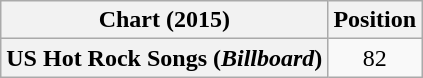<table class="wikitable plainrowheaders" style="text-align:center">
<tr>
<th>Chart (2015)</th>
<th>Position</th>
</tr>
<tr>
<th scope="row">US Hot Rock Songs (<em>Billboard</em>)</th>
<td>82</td>
</tr>
</table>
